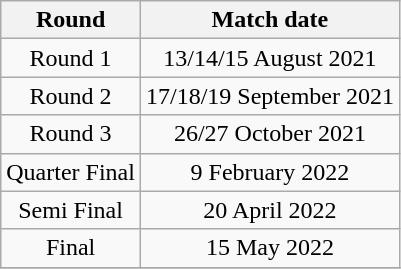<table class="wikitable" style="text-align:center">
<tr>
<th>Round</th>
<th>Match date</th>
</tr>
<tr>
<td>Round 1</td>
<td>13/14/15 August 2021</td>
</tr>
<tr>
<td>Round 2</td>
<td>17/18/19 September 2021</td>
</tr>
<tr>
<td>Round 3</td>
<td>26/27 October 2021</td>
</tr>
<tr>
<td>Quarter Final</td>
<td>9 February 2022</td>
</tr>
<tr>
<td>Semi Final</td>
<td>20 April 2022</td>
</tr>
<tr>
<td>Final</td>
<td>15 May 2022</td>
</tr>
<tr>
</tr>
</table>
